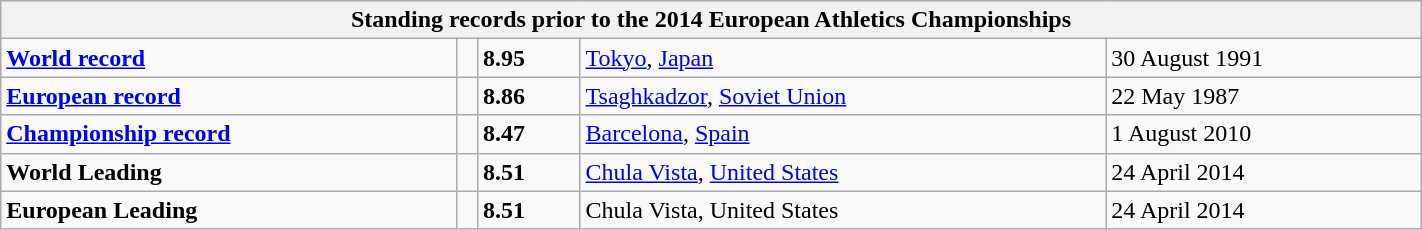<table class="wikitable" width=75%>
<tr>
<th colspan="5">Standing records prior to the 2014 European Athletics Championships</th>
</tr>
<tr>
<td><strong><a href='#'>World record</a></strong></td>
<td></td>
<td><strong>8.95</strong></td>
<td><a href='#'>Tokyo</a>, <a href='#'>Japan</a></td>
<td>30 August 1991</td>
</tr>
<tr>
<td><strong><a href='#'>European record</a></strong></td>
<td></td>
<td><strong>8.86</strong></td>
<td><a href='#'>Tsaghkadzor</a>, <a href='#'>Soviet Union</a></td>
<td>22 May 1987</td>
</tr>
<tr>
<td><strong><a href='#'>Championship record</a></strong></td>
<td></td>
<td><strong>8.47</strong></td>
<td><a href='#'>Barcelona</a>, <a href='#'>Spain</a></td>
<td>1 August 2010</td>
</tr>
<tr>
<td><strong>World Leading</strong></td>
<td></td>
<td><strong>8.51</strong></td>
<td><a href='#'>Chula Vista</a>, <a href='#'>United States</a></td>
<td>24 April 2014</td>
</tr>
<tr>
<td><strong>European Leading</strong></td>
<td></td>
<td><strong>8.51</strong></td>
<td>Chula Vista, United States</td>
<td>24 April 2014</td>
</tr>
</table>
